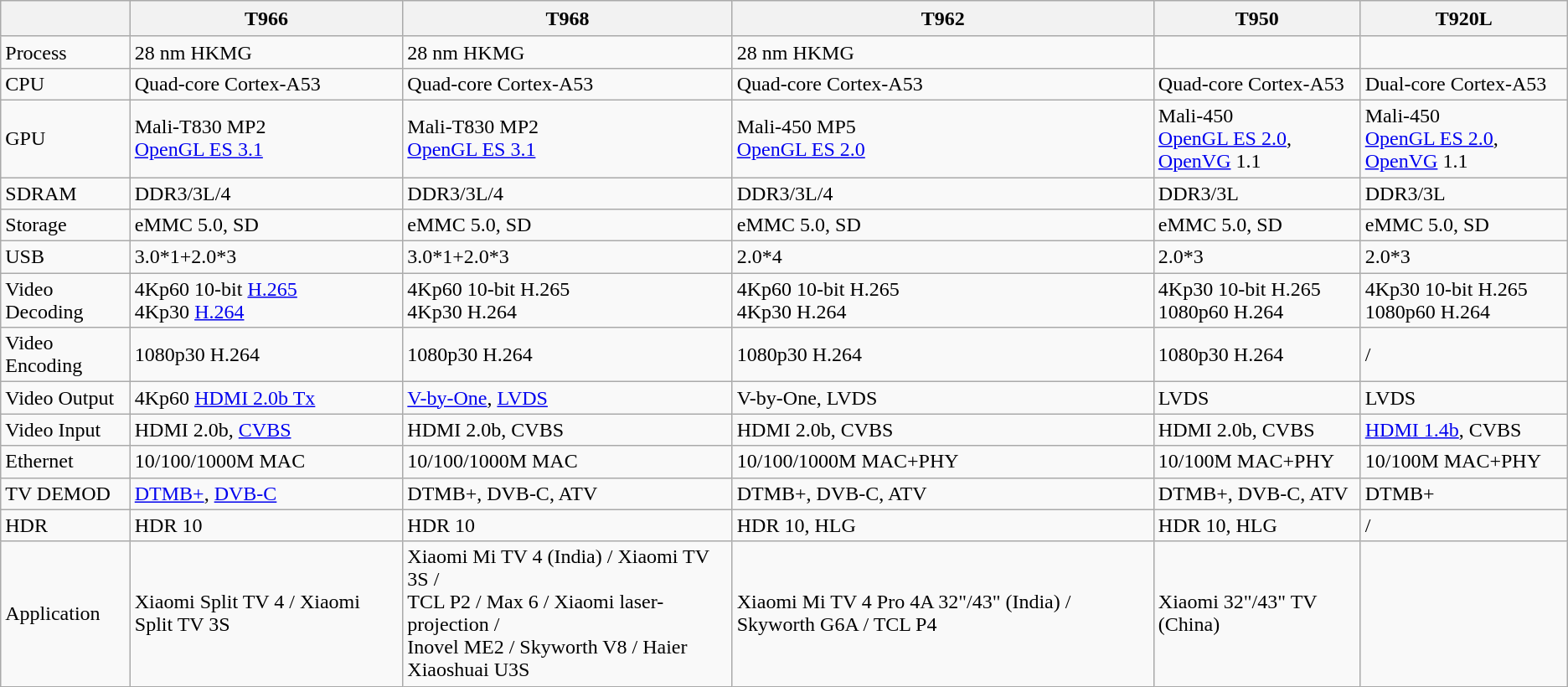<table class="wikitable sticky-header">
<tr>
<th>　</th>
<th>T966</th>
<th>T968</th>
<th>T962</th>
<th>T950</th>
<th>T920L</th>
</tr>
<tr>
<td>Process</td>
<td>28 nm HKMG</td>
<td>28 nm HKMG</td>
<td>28 nm HKMG</td>
<td></td>
<td></td>
</tr>
<tr>
<td>CPU</td>
<td>Quad-core Cortex-A53</td>
<td>Quad-core Cortex-A53</td>
<td>Quad-core Cortex-A53</td>
<td>Quad-core Cortex-A53</td>
<td>Dual-core Cortex-A53</td>
</tr>
<tr>
<td>GPU</td>
<td>Mali-T830 MP2<br><a href='#'>OpenGL ES 3.1</a></td>
<td>Mali-T830 MP2<br><a href='#'>OpenGL ES 3.1</a></td>
<td>Mali-450 MP5<br><a href='#'>OpenGL ES 2.0</a></td>
<td>Mali-450<br><a href='#'>OpenGL ES 2.0</a>, <a href='#'>OpenVG</a> 1.1</td>
<td>Mali-450<br><a href='#'>OpenGL ES 2.0</a>, <a href='#'>OpenVG</a> 1.1</td>
</tr>
<tr>
<td>SDRAM</td>
<td>DDR3/3L/4</td>
<td>DDR3/3L/4</td>
<td>DDR3/3L/4</td>
<td>DDR3/3L</td>
<td>DDR3/3L</td>
</tr>
<tr>
<td>Storage</td>
<td>eMMC 5.0, SD</td>
<td>eMMC 5.0, SD</td>
<td>eMMC 5.0, SD</td>
<td>eMMC 5.0, SD</td>
<td>eMMC 5.0, SD</td>
</tr>
<tr>
<td>USB</td>
<td>3.0*1+2.0*3</td>
<td>3.0*1+2.0*3</td>
<td>2.0*4</td>
<td>2.0*3</td>
<td>2.0*3</td>
</tr>
<tr>
<td>Video Decoding</td>
<td>4Kp60 10-bit <a href='#'>H.265</a><br>4Kp30 <a href='#'>H.264</a></td>
<td>4Kp60 10-bit H.265<br>4Kp30 H.264</td>
<td>4Kp60 10-bit H.265<br>4Kp30 H.264</td>
<td>4Kp30 10-bit H.265<br>1080p60 H.264</td>
<td>4Kp30 10-bit H.265<br>1080p60 H.264</td>
</tr>
<tr>
<td>Video Encoding</td>
<td>1080p30 H.264</td>
<td>1080p30 H.264</td>
<td>1080p30 H.264</td>
<td>1080p30 H.264</td>
<td>/</td>
</tr>
<tr>
<td>Video Output</td>
<td>4Kp60 <a href='#'>HDMI 2.0b Tx</a></td>
<td><a href='#'>V-by-One</a>, <a href='#'>LVDS</a></td>
<td>V-by-One, LVDS</td>
<td>LVDS</td>
<td>LVDS</td>
</tr>
<tr>
<td>Video Input</td>
<td>HDMI 2.0b, <a href='#'>CVBS</a></td>
<td>HDMI 2.0b, CVBS</td>
<td>HDMI 2.0b, CVBS</td>
<td>HDMI 2.0b, CVBS</td>
<td><a href='#'>HDMI 1.4b</a>, CVBS</td>
</tr>
<tr>
<td>Ethernet</td>
<td>10/100/1000M MAC</td>
<td>10/100/1000M MAC</td>
<td>10/100/1000M MAC+PHY</td>
<td>10/100M MAC+PHY</td>
<td>10/100M MAC+PHY</td>
</tr>
<tr>
<td>TV DEMOD</td>
<td><a href='#'>DTMB+</a>, <a href='#'>DVB-C</a></td>
<td>DTMB+, DVB-C, ATV</td>
<td>DTMB+, DVB-C, ATV</td>
<td>DTMB+, DVB-C, ATV</td>
<td>DTMB+</td>
</tr>
<tr>
<td>HDR</td>
<td>HDR 10</td>
<td>HDR 10</td>
<td>HDR 10, HLG</td>
<td>HDR 10, HLG</td>
<td>/</td>
</tr>
<tr>
<td>Application</td>
<td>Xiaomi Split TV 4 / Xiaomi Split TV 3S</td>
<td>Xiaomi Mi TV 4 (India) / Xiaomi TV 3S /<br>TCL P2 / Max 6 / Xiaomi laser-projection /<br>Inovel ME2 / Skyworth V8 / Haier Xiaoshuai U3S</td>
<td>Xiaomi Mi TV 4 Pro 4A 32"/43" (India) / Skyworth G6A / TCL P4</td>
<td>Xiaomi 32"/43" TV (China)</td>
<td>　</td>
</tr>
</table>
